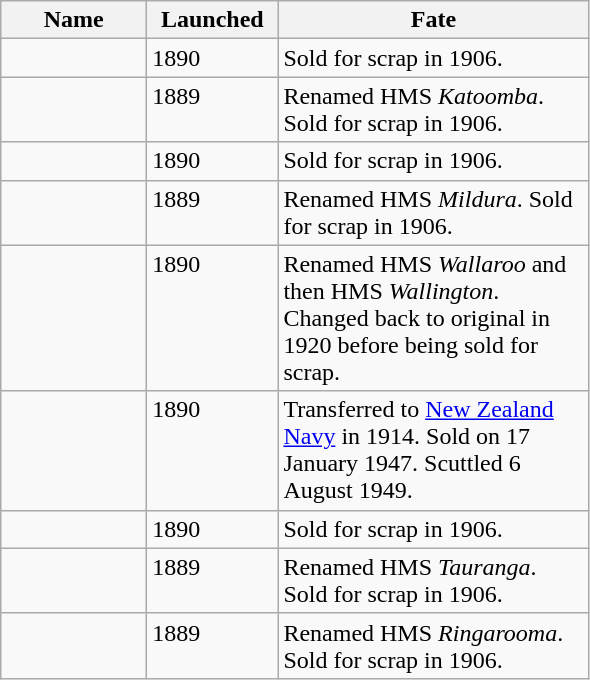<table class="wikitable">
<tr>
<th width="90"  align="left">Name</th>
<th width="80"  align="left">Launched</th>
<th width="200" align="left">Fate</th>
</tr>
<tr valign="top">
<td></td>
<td>1890</td>
<td>Sold for scrap in 1906.</td>
</tr>
<tr valign="top">
<td></td>
<td>1889</td>
<td>Renamed HMS <em>Katoomba</em>. Sold for scrap in 1906.</td>
</tr>
<tr valign="top">
<td></td>
<td>1890</td>
<td>Sold for scrap in 1906.</td>
</tr>
<tr valign="top">
<td></td>
<td>1889</td>
<td>Renamed HMS <em>Mildura</em>. Sold for scrap in 1906.</td>
</tr>
<tr valign="top">
<td></td>
<td>1890</td>
<td>Renamed HMS <em>Wallaroo</em> and then HMS <em>Wallington</em>. Changed back to original in 1920 before being sold for scrap.</td>
</tr>
<tr valign="top">
<td></td>
<td>1890</td>
<td>Transferred to <a href='#'>New Zealand Navy</a> in 1914. Sold on 17 January 1947. Scuttled 6 August 1949.</td>
</tr>
<tr valign="top">
<td></td>
<td>1890</td>
<td>Sold for scrap in 1906.</td>
</tr>
<tr valign="top">
<td></td>
<td>1889</td>
<td>Renamed HMS <em>Tauranga</em>. Sold for scrap in 1906.</td>
</tr>
<tr valign="top">
<td></td>
<td>1889</td>
<td>Renamed HMS <em>Ringarooma</em>. Sold for scrap in 1906.</td>
</tr>
</table>
